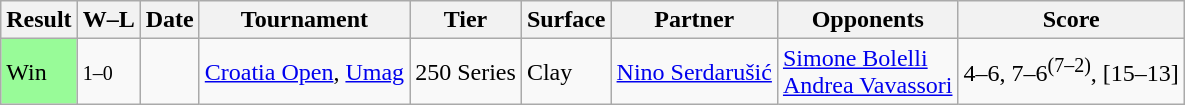<table class="sortable wikitable">
<tr>
<th>Result</th>
<th class="unsortable">W–L</th>
<th>Date</th>
<th>Tournament</th>
<th>Tier</th>
<th>Surface</th>
<th>Partner</th>
<th>Opponents</th>
<th class="unsortable">Score</th>
</tr>
<tr>
<td bgcolor=98fb98>Win</td>
<td><small>1–0</small></td>
<td><a href='#'></a></td>
<td><a href='#'>Croatia Open</a>, <a href='#'>Umag</a></td>
<td>250 Series</td>
<td>Clay</td>
<td> <a href='#'>Nino Serdarušić</a></td>
<td> <a href='#'>Simone Bolelli</a> <br> <a href='#'>Andrea Vavassori</a></td>
<td>4–6, 7–6<sup>(7–2)</sup>, [15–13]</td>
</tr>
</table>
